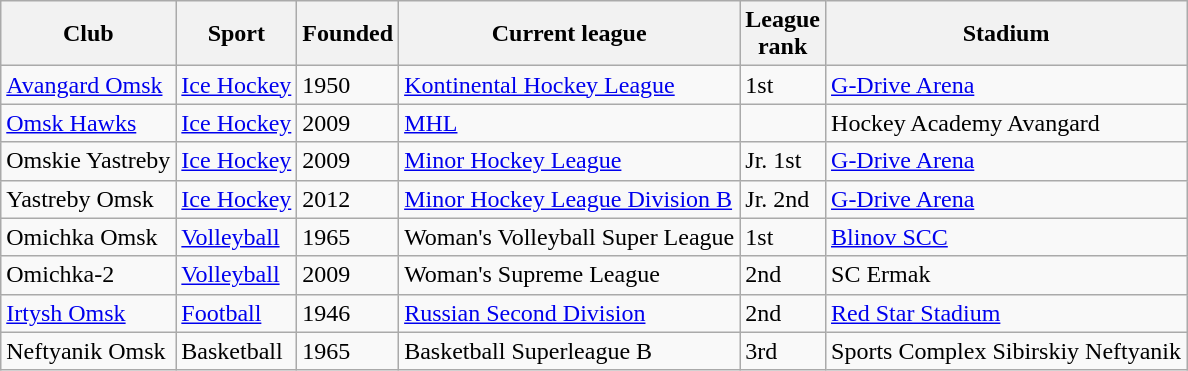<table class="wikitable">
<tr>
<th>Club</th>
<th>Sport</th>
<th>Founded</th>
<th>Current league</th>
<th>League<br>rank</th>
<th>Stadium</th>
</tr>
<tr>
<td><a href='#'>Avangard Omsk</a></td>
<td><a href='#'>Ice Hockey</a></td>
<td>1950</td>
<td><a href='#'>Kontinental Hockey League</a></td>
<td>1st</td>
<td><a href='#'>G-Drive Arena</a></td>
</tr>
<tr>
<td><a href='#'>Omsk Hawks</a></td>
<td><a href='#'>Ice Hockey</a></td>
<td>2009</td>
<td><a href='#'>MHL</a></td>
<td></td>
<td>Hockey Academy Avangard</td>
</tr>
<tr>
<td>Omskie Yastreby</td>
<td><a href='#'>Ice Hockey</a></td>
<td>2009</td>
<td><a href='#'>Minor Hockey League</a></td>
<td>Jr. 1st</td>
<td><a href='#'>G-Drive Arena</a></td>
</tr>
<tr>
<td>Yastreby Omsk</td>
<td><a href='#'>Ice Hockey</a></td>
<td>2012</td>
<td><a href='#'>Minor Hockey League Division B</a></td>
<td>Jr. 2nd</td>
<td><a href='#'>G-Drive Arena</a></td>
</tr>
<tr>
<td>Omichka Omsk</td>
<td><a href='#'>Volleyball</a></td>
<td>1965</td>
<td>Woman's Volleyball Super League</td>
<td>1st</td>
<td><a href='#'>Blinov SCC</a></td>
</tr>
<tr>
<td>Omichka-2</td>
<td><a href='#'>Volleyball</a></td>
<td>2009</td>
<td>Woman's Supreme League</td>
<td>2nd</td>
<td>SC Ermak</td>
</tr>
<tr>
<td><a href='#'>Irtysh Omsk</a></td>
<td><a href='#'>Football</a></td>
<td>1946</td>
<td><a href='#'>Russian Second Division</a></td>
<td>2nd</td>
<td><a href='#'>Red Star Stadium</a></td>
</tr>
<tr>
<td>Neftyanik Omsk</td>
<td>Basketball</td>
<td>1965</td>
<td>Basketball Superleague B</td>
<td>3rd</td>
<td>Sports Complex Sibirskiy Neftyanik</td>
</tr>
</table>
